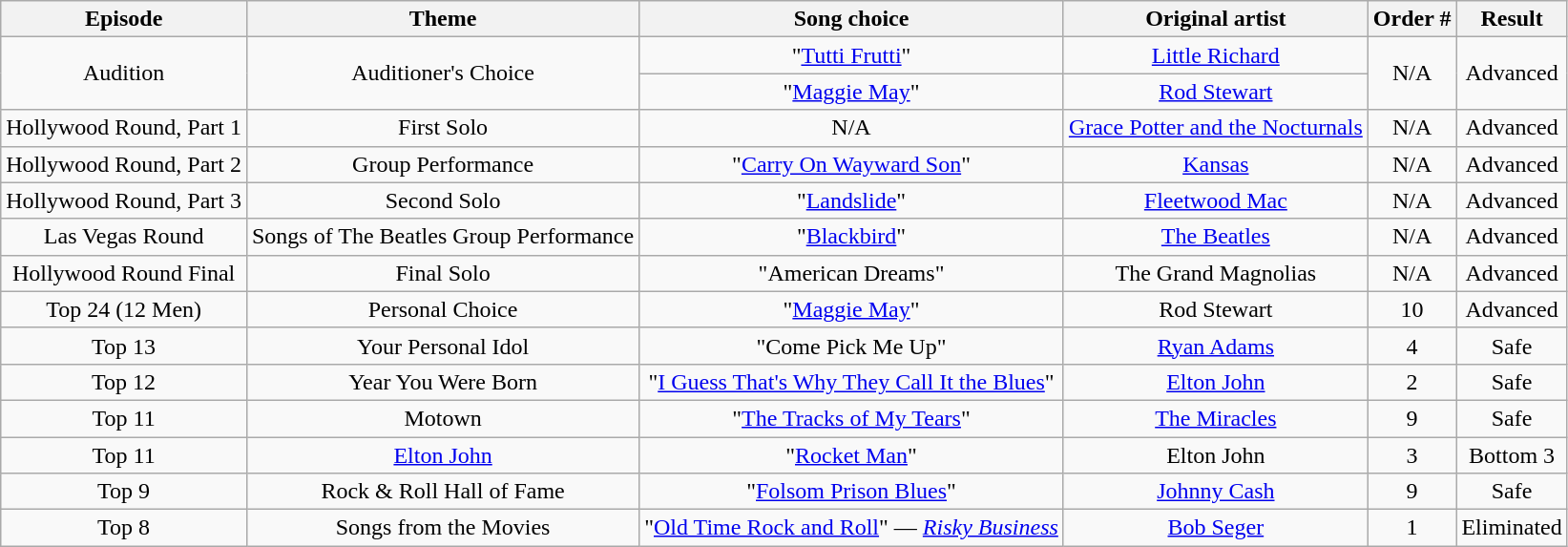<table class="wikitable" style="text-align: center;">
<tr>
<th>Episode</th>
<th>Theme</th>
<th>Song choice</th>
<th>Original artist</th>
<th>Order #</th>
<th>Result</th>
</tr>
<tr>
<td rowspan="2">Audition</td>
<td rowspan="2">Auditioner's Choice<br></td>
<td>"<a href='#'>Tutti Frutti</a>"</td>
<td><a href='#'>Little Richard</a></td>
<td rowspan="2">N/A</td>
<td rowspan="2">Advanced</td>
</tr>
<tr>
<td>"<a href='#'>Maggie May</a>"</td>
<td><a href='#'>Rod Stewart</a></td>
</tr>
<tr>
<td>Hollywood Round, Part 1</td>
<td>First Solo</td>
<td>N/A</td>
<td><a href='#'>Grace Potter and the Nocturnals</a></td>
<td>N/A</td>
<td>Advanced</td>
</tr>
<tr>
<td>Hollywood Round, Part 2</td>
<td>Group Performance</td>
<td>"<a href='#'>Carry On Wayward Son</a>"</td>
<td><a href='#'>Kansas</a></td>
<td>N/A</td>
<td>Advanced</td>
</tr>
<tr>
<td>Hollywood Round, Part 3</td>
<td>Second Solo</td>
<td>"<a href='#'>Landslide</a>"</td>
<td><a href='#'>Fleetwood Mac</a></td>
<td>N/A</td>
<td>Advanced</td>
</tr>
<tr>
<td>Las Vegas Round</td>
<td>Songs of The Beatles Group Performance</td>
<td>"<a href='#'>Blackbird</a>"</td>
<td><a href='#'>The Beatles</a></td>
<td>N/A</td>
<td>Advanced</td>
</tr>
<tr>
<td>Hollywood Round Final</td>
<td>Final Solo</td>
<td>"American Dreams"</td>
<td>The Grand Magnolias</td>
<td>N/A</td>
<td>Advanced</td>
</tr>
<tr>
<td>Top 24 (12 Men)</td>
<td>Personal Choice</td>
<td>"<a href='#'>Maggie May</a>"</td>
<td>Rod Stewart</td>
<td>10</td>
<td>Advanced</td>
</tr>
<tr>
<td>Top 13</td>
<td>Your Personal Idol</td>
<td>"Come Pick Me Up"</td>
<td><a href='#'>Ryan Adams</a></td>
<td>4</td>
<td>Safe</td>
</tr>
<tr>
<td>Top 12</td>
<td>Year You Were Born</td>
<td>"<a href='#'>I Guess That's Why They Call It the Blues</a>"</td>
<td><a href='#'>Elton John</a></td>
<td>2</td>
<td>Safe</td>
</tr>
<tr>
<td>Top 11</td>
<td>Motown</td>
<td>"<a href='#'>The Tracks of My Tears</a>"</td>
<td><a href='#'>The Miracles</a></td>
<td>9</td>
<td>Safe</td>
</tr>
<tr>
<td>Top 11</td>
<td><a href='#'>Elton John</a></td>
<td>"<a href='#'>Rocket Man</a>"</td>
<td>Elton John</td>
<td>3</td>
<td>Bottom 3</td>
</tr>
<tr>
<td>Top 9</td>
<td>Rock & Roll Hall of Fame</td>
<td>"<a href='#'>Folsom Prison Blues</a>"</td>
<td><a href='#'>Johnny Cash</a></td>
<td>9</td>
<td>Safe</td>
</tr>
<tr>
<td>Top 8</td>
<td>Songs from the Movies</td>
<td>"<a href='#'>Old Time Rock and Roll</a>" — <em><a href='#'>Risky Business</a></em></td>
<td><a href='#'>Bob Seger</a></td>
<td>1</td>
<td>Eliminated</td>
</tr>
</table>
